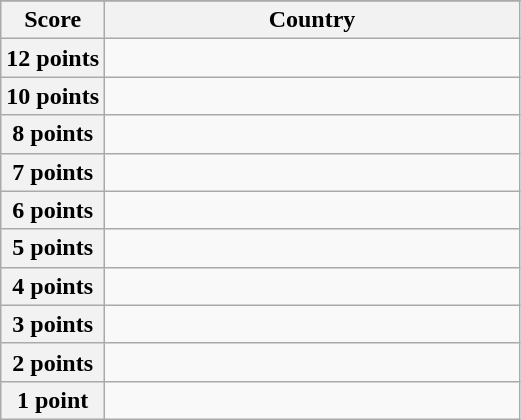<table class="wikitable">
<tr>
</tr>
<tr>
<th scope="col" width="20%">Score</th>
<th scope="col">Country</th>
</tr>
<tr>
<th scope="row">12 points</th>
<td></td>
</tr>
<tr>
<th scope="row">10 points</th>
<td></td>
</tr>
<tr>
<th scope="row">8 points</th>
<td></td>
</tr>
<tr>
<th scope="row">7 points</th>
<td></td>
</tr>
<tr>
<th scope="row">6 points</th>
<td></td>
</tr>
<tr>
<th scope="row">5 points</th>
<td></td>
</tr>
<tr>
<th scope="row">4 points</th>
<td></td>
</tr>
<tr>
<th scope="row">3 points</th>
<td></td>
</tr>
<tr>
<th scope="row">2 points</th>
<td></td>
</tr>
<tr>
<th scope="row">1 point</th>
<td></td>
</tr>
</table>
